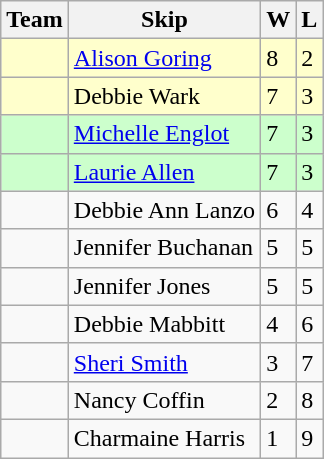<table class="wikitable" border="1">
<tr>
<th>Team</th>
<th>Skip</th>
<th>W</th>
<th>L</th>
</tr>
<tr bgcolor="#ffffcc">
<td></td>
<td><a href='#'>Alison Goring</a></td>
<td>8</td>
<td>2</td>
</tr>
<tr bgcolor="#ffffcc">
<td></td>
<td>Debbie Wark</td>
<td>7</td>
<td>3</td>
</tr>
<tr bgcolor="#ccffcc">
<td></td>
<td><a href='#'>Michelle Englot</a></td>
<td>7</td>
<td>3</td>
</tr>
<tr bgcolor="#ccffcc">
<td></td>
<td><a href='#'>Laurie Allen</a></td>
<td>7</td>
<td>3</td>
</tr>
<tr>
<td></td>
<td>Debbie Ann Lanzo</td>
<td>6</td>
<td>4</td>
</tr>
<tr>
<td></td>
<td>Jennifer Buchanan</td>
<td>5</td>
<td>5</td>
</tr>
<tr>
<td></td>
<td>Jennifer Jones</td>
<td>5</td>
<td>5</td>
</tr>
<tr>
<td></td>
<td>Debbie Mabbitt</td>
<td>4</td>
<td>6</td>
</tr>
<tr>
<td></td>
<td><a href='#'>Sheri Smith</a></td>
<td>3</td>
<td>7</td>
</tr>
<tr>
<td></td>
<td>Nancy Coffin</td>
<td>2</td>
<td>8</td>
</tr>
<tr>
<td></td>
<td>Charmaine Harris</td>
<td>1</td>
<td>9</td>
</tr>
</table>
